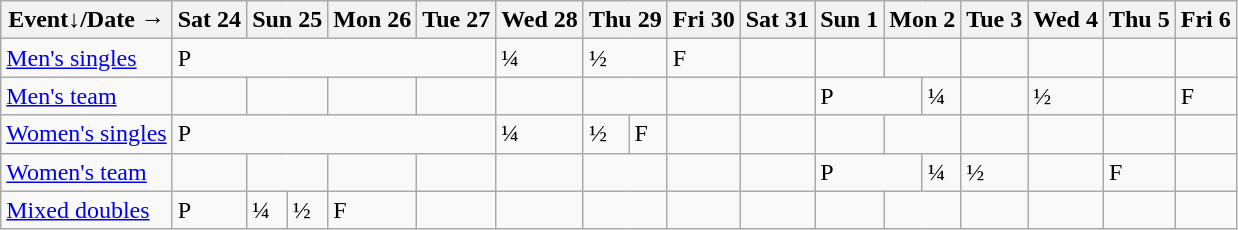<table class="wikitable olympic-schedule table-tennis">
<tr>
<th>Event↓/Date →</th>
<th>Sat 24</th>
<th colspan=2>Sun 25</th>
<th>Mon 26</th>
<th>Tue 27</th>
<th>Wed 28</th>
<th colspan=2>Thu 29</th>
<th>Fri 30</th>
<th>Sat 31</th>
<th>Sun 1</th>
<th colspan=2>Mon 2</th>
<th colspan=2>Tue 3</th>
<th colspan=2>Wed 4</th>
<th>Thu 5</th>
<th>Fri 6</th>
</tr>
<tr>
<td class="event"><a href='#'>Men's singles</a></td>
<td colspan=5 class="prelims">P</td>
<td class="quarterfinals">¼</td>
<td colspan=2 class="semifinals">½</td>
<td class="final">F</td>
<td></td>
<td></td>
<td colspan=2></td>
<td colspan=2></td>
<td colspan=2></td>
<td></td>
<td></td>
</tr>
<tr>
<td class="event"><a href='#'>Men's team</a></td>
<td></td>
<td colspan=2></td>
<td></td>
<td></td>
<td></td>
<td colspan=2></td>
<td></td>
<td></td>
<td colspan=2 class="prelims">P</td>
<td colspan=2 class="quarterfinals">¼</td>
<td></td>
<td colspan=2 class="semifinals">½</td>
<td></td>
<td class="final">F</td>
</tr>
<tr>
<td class="event"><a href='#'>Women's singles</a></td>
<td colspan=5 class="prelims">P</td>
<td class="quarterfinals">¼</td>
<td class="semifinals">½</td>
<td class="final">F</td>
<td></td>
<td></td>
<td></td>
<td colspan=2></td>
<td colspan=2></td>
<td colspan=2></td>
<td></td>
<td></td>
</tr>
<tr>
<td class="event"><a href='#'>Women's team</a></td>
<td></td>
<td colspan=2></td>
<td></td>
<td></td>
<td></td>
<td colspan=2></td>
<td></td>
<td></td>
<td colspan=2 class="prelims">P</td>
<td colspan=2 class="quarterfinals">¼</td>
<td colspan=2 class="semifinals">½</td>
<td></td>
<td class="final">F</td>
<td></td>
</tr>
<tr>
<td class="event"><a href='#'>Mixed doubles</a></td>
<td class="prelims">P</td>
<td class="quarterfinals">¼</td>
<td class="semifinals">½</td>
<td class="final">F</td>
<td></td>
<td></td>
<td colspan=2></td>
<td></td>
<td></td>
<td></td>
<td colspan=2></td>
<td colspan=2></td>
<td colspan=2></td>
<td></td>
<td></td>
</tr>
</table>
